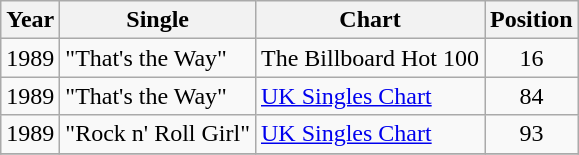<table class="wikitable">
<tr>
<th>Year</th>
<th>Single</th>
<th>Chart</th>
<th>Position</th>
</tr>
<tr>
<td>1989</td>
<td>"That's the Way"</td>
<td>The Billboard Hot 100</td>
<td align="center">16</td>
</tr>
<tr>
<td>1989</td>
<td>"That's the Way"</td>
<td><a href='#'>UK Singles Chart</a></td>
<td align="center">84</td>
</tr>
<tr>
<td>1989</td>
<td>"Rock n' Roll Girl"</td>
<td><a href='#'>UK Singles Chart</a></td>
<td align="center">93</td>
</tr>
<tr>
</tr>
</table>
